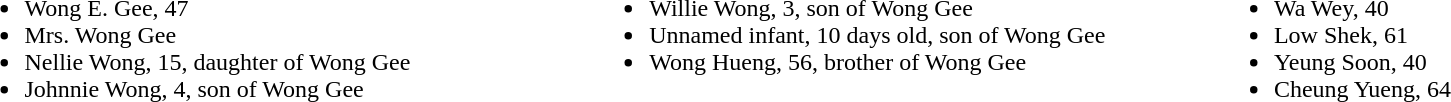<table style="background-color: transparent; width: 100%">
<tr>
<td width="33%" align="left" valign="top"><br><ul><li>Wong E. Gee, 47</li><li>Mrs. Wong Gee</li><li>Nellie Wong, 15, daughter of Wong Gee</li><li>Johnnie Wong, 4, son of Wong Gee</li></ul></td>
<td width="33%" align="left" valign="top"><br><ul><li>Willie Wong, 3, son of Wong Gee</li><li>Unnamed infant, 10 days old, son of Wong Gee</li><li>Wong Hueng, 56, brother of Wong Gee</li></ul></td>
<td align="left" valign="top"><br><ul><li>Wa Wey, 40</li><li>Low Shek, 61</li><li>Yeung Soon, 40</li><li>Cheung Yueng, 64</li></ul></td>
</tr>
</table>
